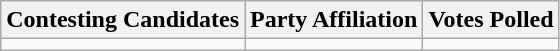<table class="wikitable sortable">
<tr>
<th>Contesting Candidates</th>
<th>Party Affiliation</th>
<th>Votes Polled</th>
</tr>
<tr>
<td></td>
<td></td>
<td></td>
</tr>
</table>
